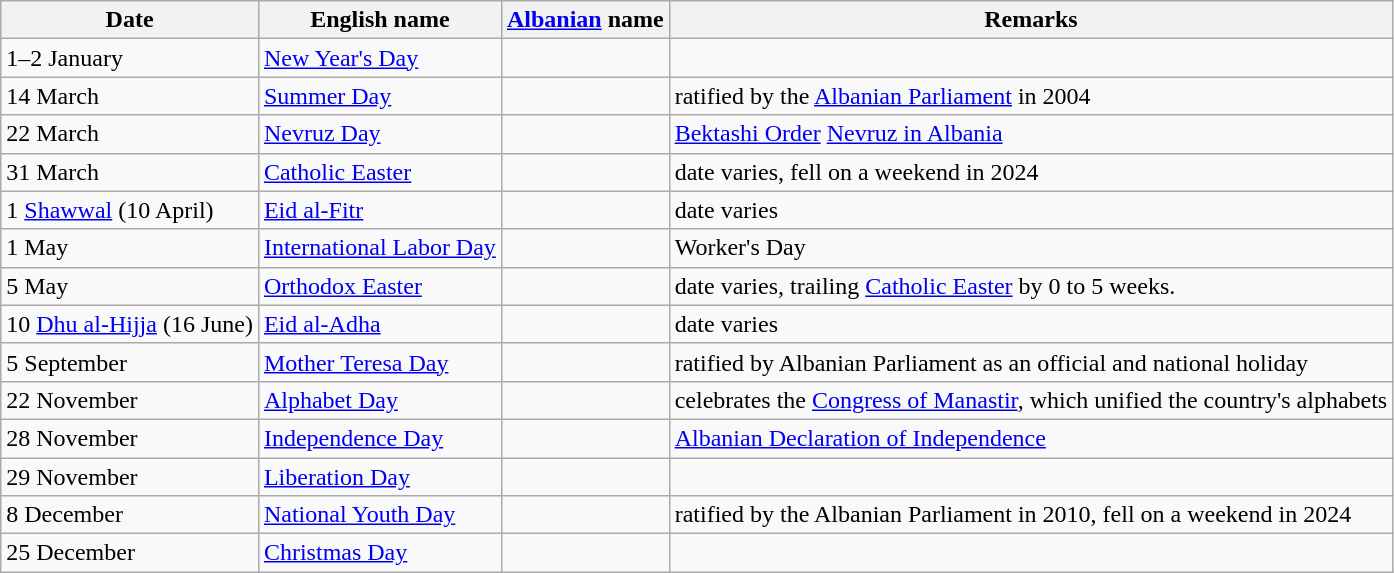<table class="wikitable">
<tr>
<th>Date</th>
<th>English name</th>
<th><a href='#'>Albanian</a> name</th>
<th>Remarks</th>
</tr>
<tr>
<td>1–2 January</td>
<td><a href='#'>New Year's Day</a></td>
<td></td>
<td></td>
</tr>
<tr>
<td>14 March</td>
<td><a href='#'>Summer Day</a></td>
<td></td>
<td>ratified by the <a href='#'>Albanian Parliament</a> in 2004</td>
</tr>
<tr>
<td>22 March</td>
<td><a href='#'>Nevruz Day</a></td>
<td></td>
<td><a href='#'>Bektashi Order</a> <a href='#'>Nevruz in Albania</a></td>
</tr>
<tr>
<td>31 March</td>
<td><a href='#'>Catholic Easter</a></td>
<td></td>
<td>date varies, fell on a weekend in 2024</td>
</tr>
<tr>
<td>1 <a href='#'>Shawwal</a> (10 April)</td>
<td><a href='#'>Eid al-Fitr</a></td>
<td></td>
<td>date varies</td>
</tr>
<tr>
<td>1 May</td>
<td><a href='#'>International Labor Day</a></td>
<td></td>
<td>Worker's Day</td>
</tr>
<tr>
<td>5 May</td>
<td><a href='#'>Orthodox Easter</a></td>
<td></td>
<td>date varies, trailing <a href='#'>Catholic Easter</a> by 0 to 5 weeks.</td>
</tr>
<tr>
<td>10 <a href='#'>Dhu al-Hijja</a> (16 June)</td>
<td><a href='#'>Eid al-Adha</a></td>
<td></td>
<td>date varies</td>
</tr>
<tr>
<td>5 September</td>
<td><a href='#'>Mother Teresa Day</a></td>
<td></td>
<td>ratified by Albanian Parliament as an official and national holiday</td>
</tr>
<tr>
<td>22 November</td>
<td><a href='#'>Alphabet Day</a></td>
<td></td>
<td>celebrates the <a href='#'>Congress of Manastir</a>, which unified the country's alphabets</td>
</tr>
<tr>
<td>28 November</td>
<td><a href='#'>Independence Day</a></td>
<td></td>
<td><a href='#'>Albanian Declaration of Independence</a></td>
</tr>
<tr>
<td>29 November</td>
<td><a href='#'>Liberation Day</a></td>
<td></td>
<td></td>
</tr>
<tr>
<td>8 December</td>
<td><a href='#'>National Youth Day</a></td>
<td></td>
<td>ratified by the Albanian Parliament in 2010, fell on a weekend in 2024</td>
</tr>
<tr>
<td>25 December</td>
<td><a href='#'>Christmas Day</a></td>
<td></td>
<td></td>
</tr>
</table>
